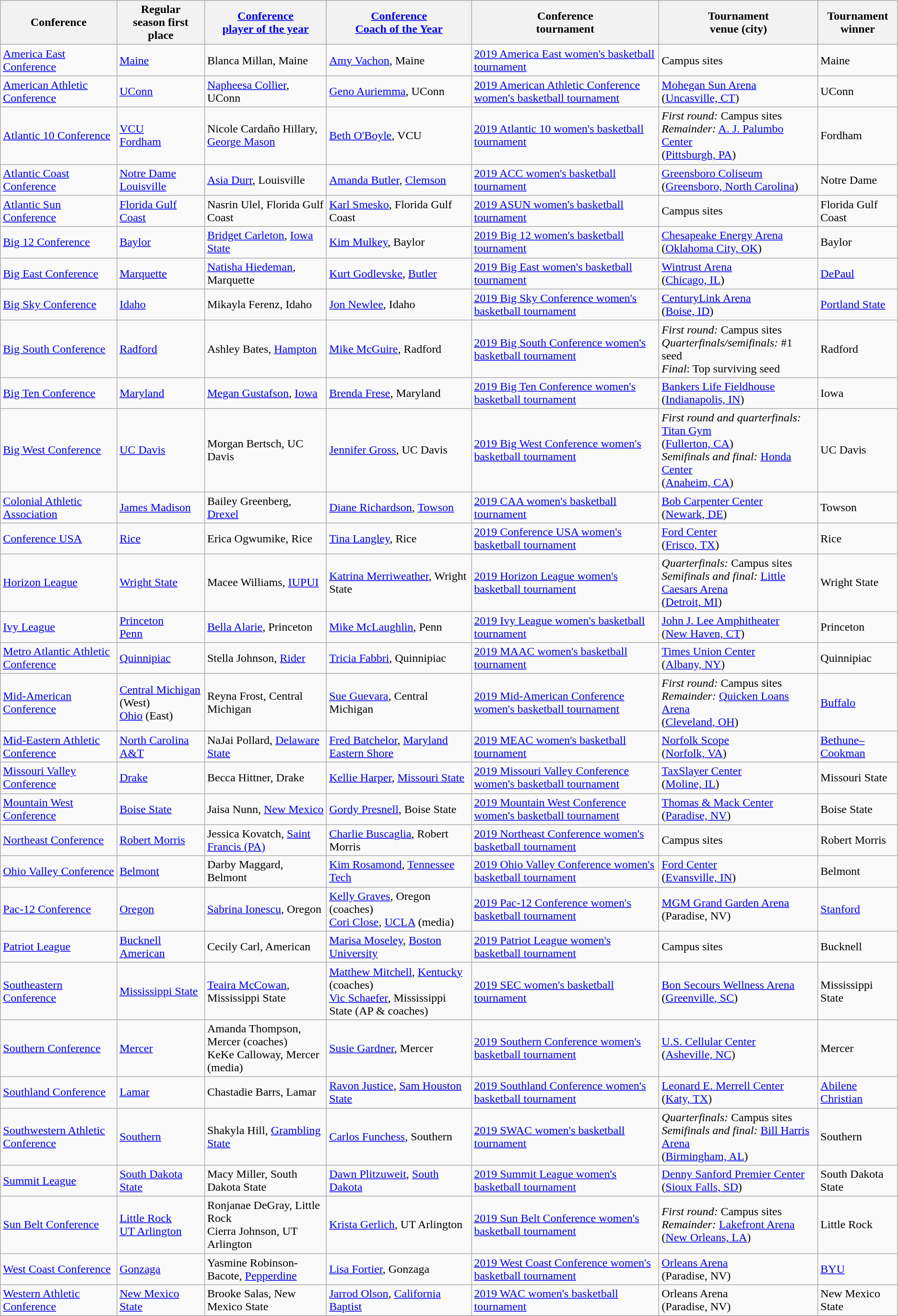<table class="wikitable">
<tr>
<th>Conference</th>
<th>Regular<br>season first place</th>
<th><a href='#'>Conference<br>player of the year</a></th>
<th><a href='#'>Conference<br>Coach of the Year</a></th>
<th>Conference<br>tournament</th>
<th>Tournament<br>venue (city)</th>
<th>Tournament<br>winner</th>
</tr>
<tr>
<td><a href='#'>America East Conference</a></td>
<td><a href='#'>Maine</a></td>
<td>Blanca Millan, Maine</td>
<td><a href='#'>Amy Vachon</a>, Maine</td>
<td><a href='#'>2019 America East women's basketball tournament</a></td>
<td>Campus sites</td>
<td>Maine</td>
</tr>
<tr>
<td><a href='#'>American Athletic Conference</a></td>
<td><a href='#'>UConn</a></td>
<td><a href='#'>Napheesa Collier</a>, UConn</td>
<td><a href='#'>Geno Auriemma</a>, UConn</td>
<td><a href='#'>2019 American Athletic Conference women's basketball tournament</a></td>
<td><a href='#'>Mohegan Sun Arena</a><br>(<a href='#'>Uncasville, CT</a>)</td>
<td>UConn</td>
</tr>
<tr>
<td><a href='#'>Atlantic 10 Conference</a></td>
<td><a href='#'>VCU</a><br><a href='#'>Fordham</a></td>
<td>Nicole Cardaño Hillary, <a href='#'>George Mason</a></td>
<td><a href='#'>Beth O'Boyle</a>, VCU</td>
<td><a href='#'>2019 Atlantic 10 women's basketball tournament</a></td>
<td><em>First round:</em> Campus sites<br><em>Remainder:</em> <a href='#'>A. J. Palumbo Center</a><br>(<a href='#'>Pittsburgh, PA</a>)</td>
<td>Fordham</td>
</tr>
<tr>
<td><a href='#'>Atlantic Coast Conference</a></td>
<td><a href='#'>Notre Dame</a><br><a href='#'>Louisville</a></td>
<td><a href='#'>Asia Durr</a>, Louisville</td>
<td><a href='#'>Amanda Butler</a>, <a href='#'>Clemson</a></td>
<td><a href='#'>2019 ACC women's basketball tournament</a></td>
<td><a href='#'>Greensboro Coliseum</a><br>(<a href='#'>Greensboro, North Carolina</a>)</td>
<td>Notre Dame</td>
</tr>
<tr>
<td><a href='#'>Atlantic Sun Conference</a></td>
<td><a href='#'>Florida Gulf Coast</a></td>
<td>Nasrin Ulel, Florida Gulf Coast</td>
<td><a href='#'>Karl Smesko</a>, Florida Gulf Coast</td>
<td><a href='#'>2019 ASUN women's basketball tournament</a></td>
<td>Campus sites</td>
<td>Florida Gulf Coast</td>
</tr>
<tr>
<td><a href='#'>Big 12 Conference</a></td>
<td><a href='#'>Baylor</a></td>
<td><a href='#'>Bridget Carleton</a>, <a href='#'>Iowa State</a></td>
<td><a href='#'>Kim Mulkey</a>, Baylor</td>
<td><a href='#'>2019 Big 12 women's basketball tournament</a></td>
<td><a href='#'>Chesapeake Energy Arena</a><br>(<a href='#'>Oklahoma City, OK</a>)</td>
<td>Baylor</td>
</tr>
<tr>
<td><a href='#'>Big East Conference</a></td>
<td><a href='#'>Marquette</a></td>
<td><a href='#'>Natisha Hiedeman</a>, Marquette</td>
<td><a href='#'>Kurt Godlevske</a>, <a href='#'>Butler</a></td>
<td><a href='#'>2019 Big East women's basketball tournament</a></td>
<td><a href='#'>Wintrust Arena</a><br>(<a href='#'>Chicago, IL</a>)</td>
<td><a href='#'>DePaul</a></td>
</tr>
<tr>
<td><a href='#'>Big Sky Conference</a></td>
<td><a href='#'>Idaho</a></td>
<td>Mikayla Ferenz, Idaho</td>
<td><a href='#'>Jon Newlee</a>, Idaho</td>
<td><a href='#'>2019 Big Sky Conference women's basketball tournament</a></td>
<td><a href='#'>CenturyLink Arena</a><br>(<a href='#'>Boise, ID</a>)</td>
<td><a href='#'>Portland State</a></td>
</tr>
<tr>
<td><a href='#'>Big South Conference</a></td>
<td><a href='#'>Radford</a></td>
<td>Ashley Bates, <a href='#'>Hampton</a></td>
<td><a href='#'>Mike McGuire</a>, Radford</td>
<td><a href='#'>2019 Big South Conference women's basketball tournament</a></td>
<td><em>First round:</em> Campus sites<br><em>Quarterfinals/semifinals:</em> #1 seed<br><em>Final</em>: Top surviving seed</td>
<td>Radford</td>
</tr>
<tr>
<td><a href='#'>Big Ten Conference</a></td>
<td><a href='#'>Maryland</a></td>
<td><a href='#'>Megan Gustafson</a>, <a href='#'>Iowa</a></td>
<td><a href='#'>Brenda Frese</a>, Maryland</td>
<td><a href='#'>2019 Big Ten Conference women's basketball tournament</a></td>
<td><a href='#'>Bankers Life Fieldhouse</a><br>(<a href='#'>Indianapolis, IN</a>)</td>
<td>Iowa</td>
</tr>
<tr>
<td><a href='#'>Big West Conference</a></td>
<td><a href='#'>UC Davis</a></td>
<td>Morgan Bertsch, UC Davis</td>
<td><a href='#'>Jennifer Gross</a>, UC Davis</td>
<td><a href='#'>2019 Big West Conference women's basketball tournament</a></td>
<td><em>First round and quarterfinals:</em> <a href='#'>Titan Gym</a><br>(<a href='#'>Fullerton, CA</a>)<br><em>Semifinals and final:</em> <a href='#'>Honda Center</a><br>(<a href='#'>Anaheim, CA</a>)</td>
<td>UC Davis</td>
</tr>
<tr>
<td><a href='#'>Colonial Athletic Association</a></td>
<td><a href='#'>James Madison</a></td>
<td>Bailey Greenberg, <a href='#'>Drexel</a></td>
<td><a href='#'>Diane Richardson</a>, <a href='#'>Towson</a></td>
<td><a href='#'>2019 CAA women's basketball tournament</a></td>
<td><a href='#'>Bob Carpenter Center</a><br>(<a href='#'>Newark, DE</a>)</td>
<td>Towson</td>
</tr>
<tr>
<td><a href='#'>Conference USA</a></td>
<td><a href='#'>Rice</a></td>
<td>Erica Ogwumike, Rice</td>
<td><a href='#'>Tina Langley</a>, Rice</td>
<td><a href='#'>2019 Conference USA women's basketball tournament</a></td>
<td><a href='#'>Ford Center</a><br>(<a href='#'>Frisco, TX</a>)</td>
<td>Rice</td>
</tr>
<tr>
<td><a href='#'>Horizon League</a></td>
<td><a href='#'>Wright State</a></td>
<td>Macee Williams, <a href='#'>IUPUI</a></td>
<td><a href='#'>Katrina Merriweather</a>, Wright State</td>
<td><a href='#'>2019 Horizon League women's basketball tournament</a></td>
<td><em>Quarterfinals:</em> Campus sites<br><em>Semifinals and final:</em> <a href='#'>Little Caesars Arena</a><br>(<a href='#'>Detroit, MI</a>)</td>
<td>Wright State</td>
</tr>
<tr>
<td><a href='#'>Ivy League</a></td>
<td><a href='#'>Princeton</a><br><a href='#'>Penn</a></td>
<td><a href='#'>Bella Alarie</a>, Princeton</td>
<td><a href='#'>Mike McLaughlin</a>, Penn</td>
<td><a href='#'>2019 Ivy League women's basketball tournament</a></td>
<td><a href='#'>John J. Lee Amphitheater</a><br>(<a href='#'>New Haven, CT</a>)</td>
<td>Princeton</td>
</tr>
<tr>
<td><a href='#'>Metro Atlantic Athletic Conference</a></td>
<td><a href='#'>Quinnipiac</a></td>
<td>Stella Johnson, <a href='#'>Rider</a></td>
<td><a href='#'>Tricia Fabbri</a>, Quinnipiac</td>
<td><a href='#'>2019 MAAC women's basketball tournament</a></td>
<td><a href='#'>Times Union Center</a><br>(<a href='#'>Albany, NY</a>)</td>
<td>Quinnipiac</td>
</tr>
<tr>
<td><a href='#'>Mid-American Conference</a></td>
<td><a href='#'>Central Michigan</a> (West)<br><a href='#'>Ohio</a> (East)</td>
<td>Reyna Frost, Central Michigan</td>
<td><a href='#'>Sue Guevara</a>, Central Michigan</td>
<td><a href='#'>2019 Mid-American Conference women's basketball tournament</a></td>
<td><em>First round:</em> Campus sites<br><em>Remainder:</em> <a href='#'>Quicken Loans Arena</a><br>(<a href='#'>Cleveland, OH</a>)</td>
<td><a href='#'>Buffalo</a></td>
</tr>
<tr>
<td><a href='#'>Mid-Eastern Athletic Conference</a></td>
<td><a href='#'>North Carolina A&T</a></td>
<td>NaJai Pollard, <a href='#'>Delaware State</a></td>
<td><a href='#'>Fred Batchelor</a>, <a href='#'>Maryland Eastern Shore</a></td>
<td><a href='#'>2019 MEAC women's basketball tournament</a></td>
<td><a href='#'>Norfolk Scope</a><br>(<a href='#'>Norfolk, VA</a>)</td>
<td><a href='#'>Bethune–Cookman</a></td>
</tr>
<tr>
<td><a href='#'>Missouri Valley Conference</a></td>
<td><a href='#'>Drake</a></td>
<td>Becca Hittner, Drake</td>
<td><a href='#'>Kellie Harper</a>, <a href='#'>Missouri State</a></td>
<td><a href='#'>2019 Missouri Valley Conference women's basketball tournament</a></td>
<td><a href='#'>TaxSlayer Center</a><br>(<a href='#'>Moline, IL</a>)</td>
<td>Missouri State</td>
</tr>
<tr>
<td><a href='#'>Mountain West Conference</a></td>
<td><a href='#'>Boise State</a></td>
<td>Jaisa Nunn, <a href='#'>New Mexico</a></td>
<td><a href='#'>Gordy Presnell</a>, Boise State</td>
<td><a href='#'>2019 Mountain West Conference women's basketball tournament</a></td>
<td><a href='#'>Thomas & Mack Center</a><br>(<a href='#'>Paradise, NV</a>)</td>
<td>Boise State</td>
</tr>
<tr>
<td><a href='#'>Northeast Conference</a></td>
<td><a href='#'>Robert Morris</a></td>
<td>Jessica Kovatch, <a href='#'>Saint Francis (PA)</a></td>
<td><a href='#'>Charlie Buscaglia</a>, Robert Morris</td>
<td><a href='#'>2019 Northeast Conference women's basketball tournament</a></td>
<td>Campus sites</td>
<td>Robert Morris</td>
</tr>
<tr>
<td><a href='#'>Ohio Valley Conference</a></td>
<td><a href='#'>Belmont</a></td>
<td>Darby Maggard, Belmont</td>
<td><a href='#'>Kim Rosamond</a>, <a href='#'>Tennessee Tech</a></td>
<td><a href='#'>2019 Ohio Valley Conference women's basketball tournament</a></td>
<td><a href='#'>Ford Center</a><br>(<a href='#'>Evansville, IN</a>)</td>
<td>Belmont</td>
</tr>
<tr>
<td><a href='#'>Pac-12 Conference</a></td>
<td><a href='#'>Oregon</a></td>
<td><a href='#'>Sabrina Ionescu</a>, Oregon</td>
<td><a href='#'>Kelly Graves</a>, Oregon (coaches)<br><a href='#'>Cori Close</a>, <a href='#'>UCLA</a> (media)</td>
<td><a href='#'>2019 Pac-12 Conference women's basketball tournament</a></td>
<td><a href='#'>MGM Grand Garden Arena</a><br>(Paradise, NV)</td>
<td><a href='#'>Stanford</a></td>
</tr>
<tr>
<td><a href='#'>Patriot League</a></td>
<td><a href='#'>Bucknell</a><br><a href='#'>American</a></td>
<td>Cecily Carl, American</td>
<td><a href='#'>Marisa Moseley</a>, <a href='#'>Boston University</a></td>
<td><a href='#'>2019 Patriot League women's basketball tournament</a></td>
<td>Campus sites</td>
<td>Bucknell</td>
</tr>
<tr>
<td><a href='#'>Southeastern Conference</a></td>
<td><a href='#'>Mississippi State</a></td>
<td><a href='#'>Teaira McCowan</a>, Mississippi State</td>
<td><a href='#'>Matthew Mitchell</a>, <a href='#'>Kentucky</a> (coaches)<br><a href='#'>Vic Schaefer</a>, Mississippi State (AP & coaches)</td>
<td><a href='#'>2019 SEC women's basketball tournament</a></td>
<td><a href='#'>Bon Secours Wellness Arena</a><br>(<a href='#'>Greenville, SC</a>)</td>
<td>Mississippi State</td>
</tr>
<tr>
<td><a href='#'>Southern Conference</a></td>
<td><a href='#'>Mercer</a></td>
<td>Amanda Thompson, Mercer (coaches)<br>KeKe Calloway, Mercer (media)</td>
<td><a href='#'>Susie Gardner</a>, Mercer</td>
<td><a href='#'>2019 Southern Conference women's basketball tournament</a></td>
<td><a href='#'>U.S. Cellular Center</a><br>(<a href='#'>Asheville, NC</a>)</td>
<td>Mercer</td>
</tr>
<tr>
<td><a href='#'>Southland Conference</a></td>
<td><a href='#'>Lamar</a></td>
<td>Chastadie Barrs, Lamar</td>
<td><a href='#'>Ravon Justice</a>, <a href='#'>Sam Houston State</a></td>
<td><a href='#'>2019 Southland Conference women's basketball tournament</a></td>
<td><a href='#'>Leonard E. Merrell Center</a><br>(<a href='#'>Katy, TX</a>)</td>
<td><a href='#'>Abilene Christian</a></td>
</tr>
<tr>
<td><a href='#'>Southwestern Athletic Conference</a></td>
<td><a href='#'>Southern</a></td>
<td>Shakyla Hill, <a href='#'>Grambling State</a></td>
<td><a href='#'>Carlos Funchess</a>, Southern</td>
<td><a href='#'>2019 SWAC women's basketball tournament</a></td>
<td><em>Quarterfinals:</em> Campus sites<br><em>Semifinals and final:</em> <a href='#'>Bill Harris Arena</a><br>(<a href='#'>Birmingham, AL</a>)</td>
<td>Southern</td>
</tr>
<tr>
<td><a href='#'>Summit League</a></td>
<td><a href='#'>South Dakota State</a></td>
<td>Macy Miller, South Dakota State</td>
<td><a href='#'>Dawn Plitzuweit</a>, <a href='#'>South Dakota</a></td>
<td><a href='#'>2019 Summit League women's basketball tournament</a></td>
<td><a href='#'>Denny Sanford Premier Center</a><br>(<a href='#'>Sioux Falls, SD</a>)</td>
<td>South Dakota State</td>
</tr>
<tr>
<td><a href='#'>Sun Belt Conference</a></td>
<td><a href='#'>Little Rock</a><br><a href='#'>UT Arlington</a></td>
<td>Ronjanae DeGray, Little Rock<br>Cierra Johnson, UT Arlington</td>
<td><a href='#'>Krista Gerlich</a>, UT Arlington</td>
<td><a href='#'>2019 Sun Belt Conference women's basketball tournament</a></td>
<td><em>First round:</em> Campus sites<br><em>Remainder:</em> <a href='#'>Lakefront Arena</a><br>(<a href='#'>New Orleans, LA</a>)</td>
<td>Little Rock</td>
</tr>
<tr>
<td><a href='#'>West Coast Conference</a></td>
<td><a href='#'>Gonzaga</a></td>
<td>Yasmine Robinson-Bacote, <a href='#'>Pepperdine</a></td>
<td><a href='#'>Lisa Fortier</a>, Gonzaga</td>
<td><a href='#'>2019 West Coast Conference women's basketball tournament</a></td>
<td><a href='#'>Orleans Arena</a><br>(Paradise, NV)</td>
<td><a href='#'>BYU</a></td>
</tr>
<tr>
<td><a href='#'>Western Athletic Conference</a></td>
<td><a href='#'>New Mexico State</a></td>
<td>Brooke Salas, New Mexico State</td>
<td><a href='#'>Jarrod Olson</a>, <a href='#'>California Baptist</a></td>
<td><a href='#'>2019 WAC women's basketball tournament</a></td>
<td>Orleans Arena<br>(Paradise, NV)</td>
<td>New Mexico State</td>
</tr>
</table>
